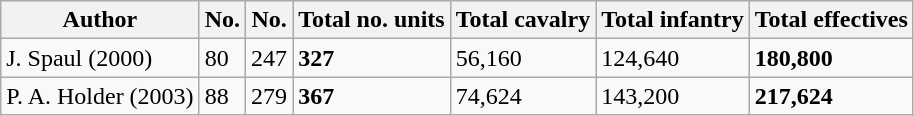<table class=wikitable>
<tr>
<th>Author</th>
<th>No. </th>
<th>No. </th>
<th>Total no. units</th>
<th>Total cavalry</th>
<th>Total infantry</th>
<th>Total effectives</th>
</tr>
<tr>
<td>J. Spaul (2000)</td>
<td>80</td>
<td>247</td>
<td><strong>327</strong></td>
<td>56,160</td>
<td>124,640</td>
<td><strong>180,800</strong></td>
</tr>
<tr>
<td>P. A. Holder (2003)</td>
<td>88</td>
<td>279</td>
<td><strong>367</strong></td>
<td>74,624</td>
<td>143,200</td>
<td><strong>217,624</strong></td>
</tr>
</table>
